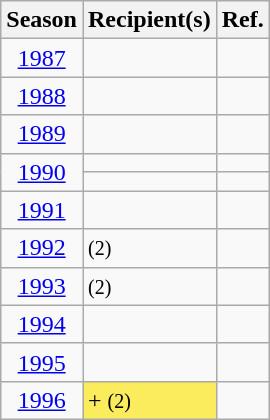<table class="wikitable sortable" style="text-align:center">
<tr>
<th>Season</th>
<th>Recipient(s)</th>
<th class=unsortable>Ref.</th>
</tr>
<tr>
<td><a href='#'>1987</a></td>
<td align=left></td>
<td></td>
</tr>
<tr>
<td><a href='#'>1988</a></td>
<td align=left></td>
<td></td>
</tr>
<tr>
<td><a href='#'>1989</a></td>
<td align=left></td>
<td></td>
</tr>
<tr>
<td rowspan=2><a href='#'>1990</a></td>
<td align=left></td>
<td></td>
</tr>
<tr>
<td align=left></td>
<td></td>
</tr>
<tr>
<td><a href='#'>1991</a></td>
<td align=left></td>
<td></td>
</tr>
<tr>
<td><a href='#'>1992</a></td>
<td align=left> <small>(2)</small></td>
<td></td>
</tr>
<tr>
<td><a href='#'>1993</a></td>
<td align=left> <small>(2)</small></td>
<td></td>
</tr>
<tr>
<td><a href='#'>1994</a></td>
<td align=left></td>
<td></td>
</tr>
<tr>
<td><a href='#'>1995</a></td>
<td align=left></td>
<td></td>
</tr>
<tr>
<td><a href='#'>1996</a></td>
<td style="text-align:left; background:#fbec5d;">+ <small>(2)</small></td>
<td></td>
</tr>
</table>
